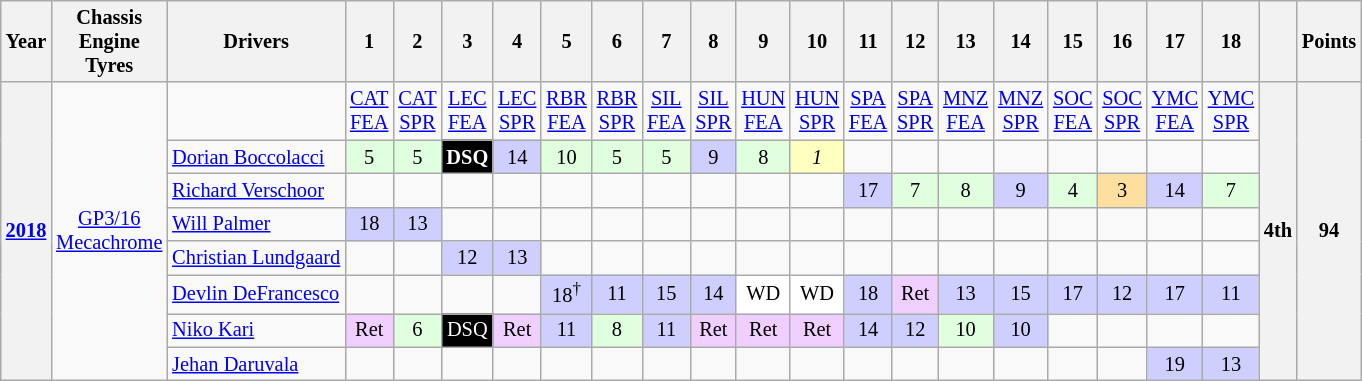<table class="wikitable" style="text-align:center; font-size:85%;">
<tr>
<th>Year</th>
<th>Chassis<br>Engine<br>Tyres</th>
<th>Drivers</th>
<th>1</th>
<th>2</th>
<th>3</th>
<th>4</th>
<th>5</th>
<th>6</th>
<th>7</th>
<th>8</th>
<th>9</th>
<th>10</th>
<th>11</th>
<th>12</th>
<th>13</th>
<th>14</th>
<th>15</th>
<th>16</th>
<th>17</th>
<th>18</th>
<th></th>
<th>Points</th>
</tr>
<tr>
<th rowspan=8><a href='#'>2018</a></th>
<td rowspan=8><a href='#'>GP3/16</a><br><a href='#'>Mecachrome</a><br></td>
<td></td>
<td><a href='#'>CAT<br>FEA</a></td>
<td><a href='#'>CAT<br>SPR</a></td>
<td><a href='#'>LEC<br>FEA</a></td>
<td><a href='#'>LEC<br>SPR</a></td>
<td><a href='#'>RBR<br>FEA</a></td>
<td><a href='#'>RBR<br>SPR</a></td>
<td><a href='#'>SIL<br>FEA</a></td>
<td><a href='#'>SIL<br>SPR</a></td>
<td><a href='#'>HUN<br>FEA</a></td>
<td><a href='#'>HUN<br>SPR</a></td>
<td><a href='#'>SPA<br>FEA</a></td>
<td><a href='#'>SPA<br>SPR</a></td>
<td><a href='#'>MNZ<br>FEA</a></td>
<td><a href='#'>MNZ<br>SPR</a></td>
<td><a href='#'>SOC<br>FEA</a></td>
<td><a href='#'>SOC<br>SPR</a></td>
<td><a href='#'>YMC<br>FEA</a></td>
<td><a href='#'>YMC<br>SPR</a></td>
<th rowspan="8">4th</th>
<th rowspan="8">94</th>
</tr>
<tr>
<td align="left"> <a href='#'>Dorian Boccolacci</a></td>
<td bgcolor="#DFFFDF">5</td>
<td bgcolor="#DFFFDF">5</td>
<td style="background-color:#000000;color:white"><strong>DSQ</strong></td>
<td bgcolor="#CFCFFF">14</td>
<td bgcolor="#DFFFDF">10</td>
<td bgcolor="#DFFFDF">5</td>
<td bgcolor="#DFFFDF">5</td>
<td bgcolor="#CFCFFF">9</td>
<td bgcolor="#DFFFDF">8</td>
<td bgcolor="#FFFFBF"><em>1</em></td>
<td></td>
<td></td>
<td></td>
<td></td>
<td></td>
<td></td>
<td></td>
<td></td>
</tr>
<tr>
<td align="left"> <a href='#'>Richard Verschoor</a></td>
<td></td>
<td></td>
<td></td>
<td></td>
<td></td>
<td></td>
<td></td>
<td></td>
<td></td>
<td></td>
<td bgcolor="#CFCFFF">17</td>
<td bgcolor="#DFFFDF">7</td>
<td bgcolor="#DFFFDF">8</td>
<td bgcolor="#CFCFFF">9</td>
<td bgcolor="#DFFFDF">4</td>
<td bgcolor="#FFDF9F">3</td>
<td bgcolor="#CFCFFF">14</td>
<td bgcolor="#DFFFDF">7</td>
</tr>
<tr>
<td align="left"> <a href='#'>Will Palmer</a></td>
<td bgcolor="#CFCFFF">18</td>
<td bgcolor="#CFCFFF">13</td>
<td></td>
<td></td>
<td></td>
<td></td>
<td></td>
<td></td>
<td></td>
<td></td>
<td></td>
<td></td>
<td></td>
<td></td>
<td></td>
<td></td>
<td></td>
<td></td>
</tr>
<tr>
<td align="left"> <a href='#'>Christian Lundgaard</a></td>
<td></td>
<td></td>
<td bgcolor="#CFCFFF">12</td>
<td bgcolor="#CFCFFF">13</td>
<td></td>
<td></td>
<td></td>
<td></td>
<td></td>
<td></td>
<td></td>
<td></td>
<td></td>
<td></td>
<td></td>
<td></td>
<td></td>
<td></td>
</tr>
<tr>
<td align="left"> <a href='#'>Devlin DeFrancesco</a></td>
<td></td>
<td></td>
<td></td>
<td></td>
<td bgcolor="#CFCFFF">18<sup>†</sup></td>
<td bgcolor="#CFCFFF">11</td>
<td bgcolor="#CFCFFF">15</td>
<td bgcolor="#CFCFFF">14</td>
<td bgcolor="#FFFFFF">WD</td>
<td bgcolor="#FFFFFF">WD</td>
<td bgcolor="#CFCFFF">18</td>
<td bgcolor="#EFCFFF">Ret</td>
<td bgcolor="#CFCFFF">13</td>
<td bgcolor="#CFCFFF">15</td>
<td bgcolor="#CFCFFF">17</td>
<td bgcolor="#CFCFFF">12</td>
<td bgcolor="#CFCFFF">17</td>
<td bgcolor="#CFCFFF">11</td>
</tr>
<tr>
<td align="left"> <a href='#'>Niko Kari</a></td>
<td bgcolor="#EFCFFF">Ret</td>
<td bgcolor="#DFFFDF">6</td>
<td style="background-color:#000000;color:white">DSQ</td>
<td bgcolor="#EFCFFF">Ret</td>
<td bgcolor="#CFCFFF">11</td>
<td bgcolor="#DFFFDF">8</td>
<td bgcolor="#CFCFFF">11</td>
<td bgcolor="#EFCFFF">Ret</td>
<td bgcolor="#EFCFFF">Ret</td>
<td bgcolor="#EFCFFF">Ret</td>
<td bgcolor="#CFCFFF">14</td>
<td bgcolor="#CFCFFF">12</td>
<td bgcolor="#DFFFDF">10</td>
<td bgcolor="#CFCFFF">10</td>
<td></td>
<td></td>
<td></td>
<td></td>
</tr>
<tr>
<td align="left"> <a href='#'>Jehan Daruvala</a></td>
<td></td>
<td></td>
<td></td>
<td></td>
<td></td>
<td></td>
<td></td>
<td></td>
<td></td>
<td></td>
<td></td>
<td></td>
<td></td>
<td></td>
<td></td>
<td></td>
<td bgcolor="#CFCFFF">19</td>
<td bgcolor="#CFCFFF">13</td>
</tr>
</table>
